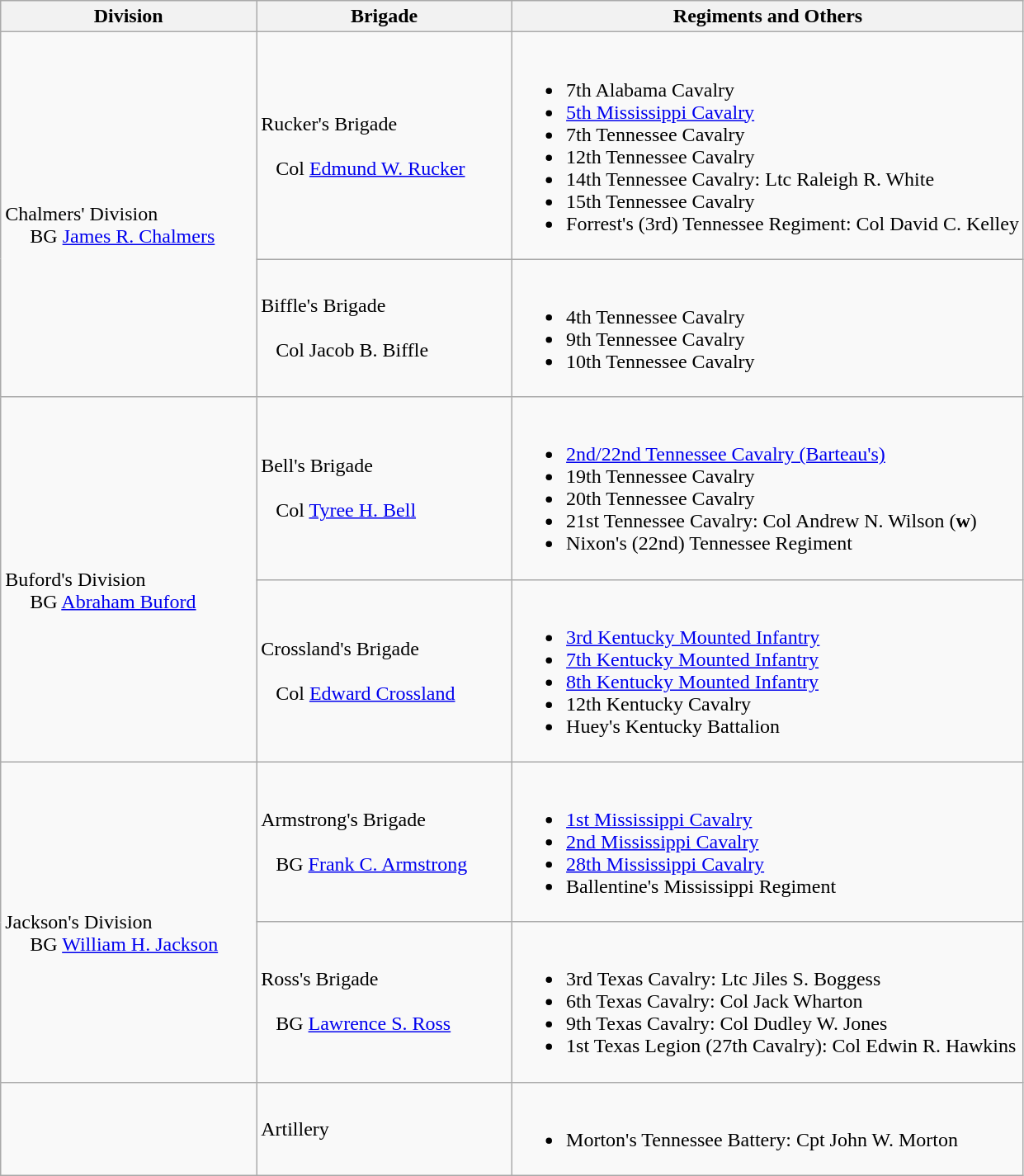<table class="wikitable">
<tr>
<th width=25%>Division</th>
<th width=25%>Brigade</th>
<th>Regiments and Others</th>
</tr>
<tr>
<td rowspan=2><br>Chalmers' Division
<br>    
BG <a href='#'>James R. Chalmers</a></td>
<td>Rucker's Brigade<br><br>  
Col <a href='#'>Edmund W. Rucker</a></td>
<td><br><ul><li>7th Alabama Cavalry</li><li><a href='#'>5th Mississippi Cavalry</a></li><li>7th Tennessee Cavalry</li><li>12th Tennessee Cavalry</li><li>14th Tennessee Cavalry: Ltc Raleigh R. White</li><li>15th Tennessee Cavalry</li><li>Forrest's (3rd) Tennessee Regiment: Col David C. Kelley</li></ul></td>
</tr>
<tr>
<td>Biffle's Brigade<br><br>  
Col Jacob B. Biffle</td>
<td><br><ul><li>4th Tennessee Cavalry</li><li>9th Tennessee Cavalry</li><li>10th Tennessee Cavalry</li></ul></td>
</tr>
<tr>
<td rowspan=2><br>Buford's Division
<br>    
BG <a href='#'>Abraham Buford</a></td>
<td>Bell's Brigade<br><br>  
Col <a href='#'>Tyree H. Bell</a></td>
<td><br><ul><li><a href='#'>2nd/22nd Tennessee Cavalry (Barteau's)</a></li><li>19th Tennessee Cavalry</li><li>20th Tennessee Cavalry</li><li>21st Tennessee Cavalry: Col Andrew N. Wilson (<strong>w</strong>)</li><li>Nixon's (22nd) Tennessee Regiment</li></ul></td>
</tr>
<tr>
<td>Crossland's Brigade<br><br>  
Col <a href='#'>Edward Crossland</a></td>
<td><br><ul><li><a href='#'>3rd Kentucky Mounted Infantry</a></li><li><a href='#'>7th Kentucky Mounted Infantry</a></li><li><a href='#'>8th Kentucky Mounted Infantry</a></li><li>12th Kentucky Cavalry</li><li>Huey's Kentucky Battalion</li></ul></td>
</tr>
<tr>
<td rowspan=2><br>Jackson's Division
<br>    
BG <a href='#'>William H. Jackson</a></td>
<td>Armstrong's Brigade<br><br>  
BG <a href='#'>Frank C. Armstrong</a></td>
<td><br><ul><li><a href='#'>1st Mississippi Cavalry</a></li><li><a href='#'>2nd Mississippi Cavalry</a></li><li><a href='#'>28th Mississippi Cavalry</a></li><li>Ballentine's Mississippi Regiment</li></ul></td>
</tr>
<tr>
<td>Ross's Brigade<br><br>  
BG <a href='#'>Lawrence S. Ross</a></td>
<td><br><ul><li>3rd Texas Cavalry: Ltc Jiles S. Boggess</li><li>6th Texas Cavalry: Col Jack Wharton</li><li>9th Texas Cavalry: Col Dudley W. Jones</li><li>1st Texas Legion (27th Cavalry): Col Edwin R. Hawkins</li></ul></td>
</tr>
<tr>
<td></td>
<td>Artillery</td>
<td><br><ul><li>Morton's Tennessee Battery: Cpt John W. Morton</li></ul></td>
</tr>
</table>
